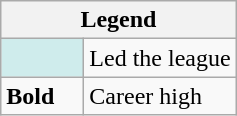<table class="wikitable mw-collapsible mw-collapsed">
<tr>
<th colspan="2">Legend</th>
</tr>
<tr>
<td style="background:#cfecec; width:3em;"></td>
<td>Led the league</td>
</tr>
<tr>
<td><strong>Bold</strong></td>
<td>Career high</td>
</tr>
</table>
